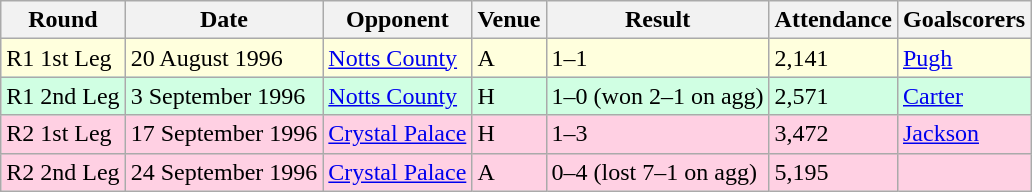<table class="wikitable">
<tr>
<th>Round</th>
<th>Date</th>
<th>Opponent</th>
<th>Venue</th>
<th>Result</th>
<th>Attendance</th>
<th>Goalscorers</th>
</tr>
<tr style="background-color: #ffffdd;">
<td>R1 1st Leg</td>
<td>20 August 1996</td>
<td><a href='#'>Notts County</a></td>
<td>A</td>
<td>1–1</td>
<td>2,141</td>
<td><a href='#'>Pugh</a></td>
</tr>
<tr style="background-color: #d0ffe3;">
<td>R1 2nd Leg</td>
<td>3 September 1996</td>
<td><a href='#'>Notts County</a></td>
<td>H</td>
<td>1–0 (won 2–1 on agg)</td>
<td>2,571</td>
<td><a href='#'>Carter</a></td>
</tr>
<tr style="background-color: #ffd0e3;">
<td>R2 1st Leg</td>
<td>17 September 1996</td>
<td><a href='#'>Crystal Palace</a></td>
<td>H</td>
<td>1–3</td>
<td>3,472</td>
<td><a href='#'>Jackson</a></td>
</tr>
<tr style="background-color: #ffd0e3;">
<td>R2 2nd Leg</td>
<td>24 September 1996</td>
<td><a href='#'>Crystal Palace</a></td>
<td>A</td>
<td>0–4 (lost 7–1 on agg)</td>
<td>5,195</td>
<td></td>
</tr>
</table>
